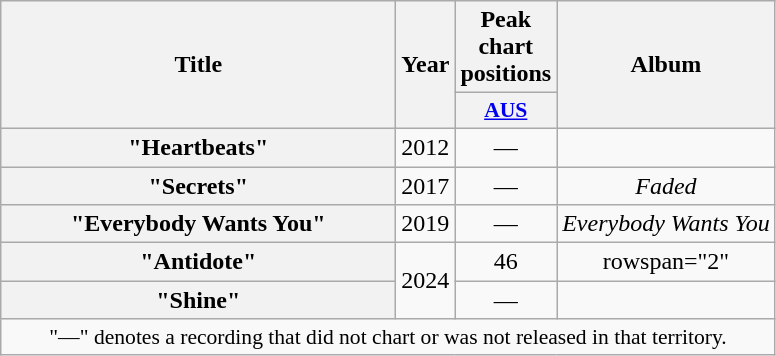<table class="wikitable plainrowheaders" style="text-align:center">
<tr>
<th scope="col" rowspan="2" style="width:16em;">Title</th>
<th scope="col" rowspan="2" style="width:1em;">Year</th>
<th scope="col" colspan="1">Peak chart positions</th>
<th scope="col" rowspan="2">Album</th>
</tr>
<tr>
<th scope="col" style="width:3em;font-size:90%;"><a href='#'>AUS</a><br></th>
</tr>
<tr>
<th scope="row">"Heartbeats" <br></th>
<td>2012</td>
<td>—</td>
<td></td>
</tr>
<tr>
<th scope="row">"Secrets" <br></th>
<td>2017</td>
<td>—</td>
<td><em>Faded</em></td>
</tr>
<tr>
<th scope="row">"Everybody Wants You" <br></th>
<td>2019</td>
<td>—</td>
<td><em>Everybody Wants You</em></td>
</tr>
<tr>
<th scope="row">"Antidote" <br></th>
<td rowspan="2">2024</td>
<td>46</td>
<td>rowspan="2" </td>
</tr>
<tr>
<th scope="row">"Shine" <br></th>
<td>—</td>
</tr>
<tr>
<td colspan="6" style="font-size:90%">"—" denotes a recording that did not chart or was not released in that territory.</td>
</tr>
</table>
